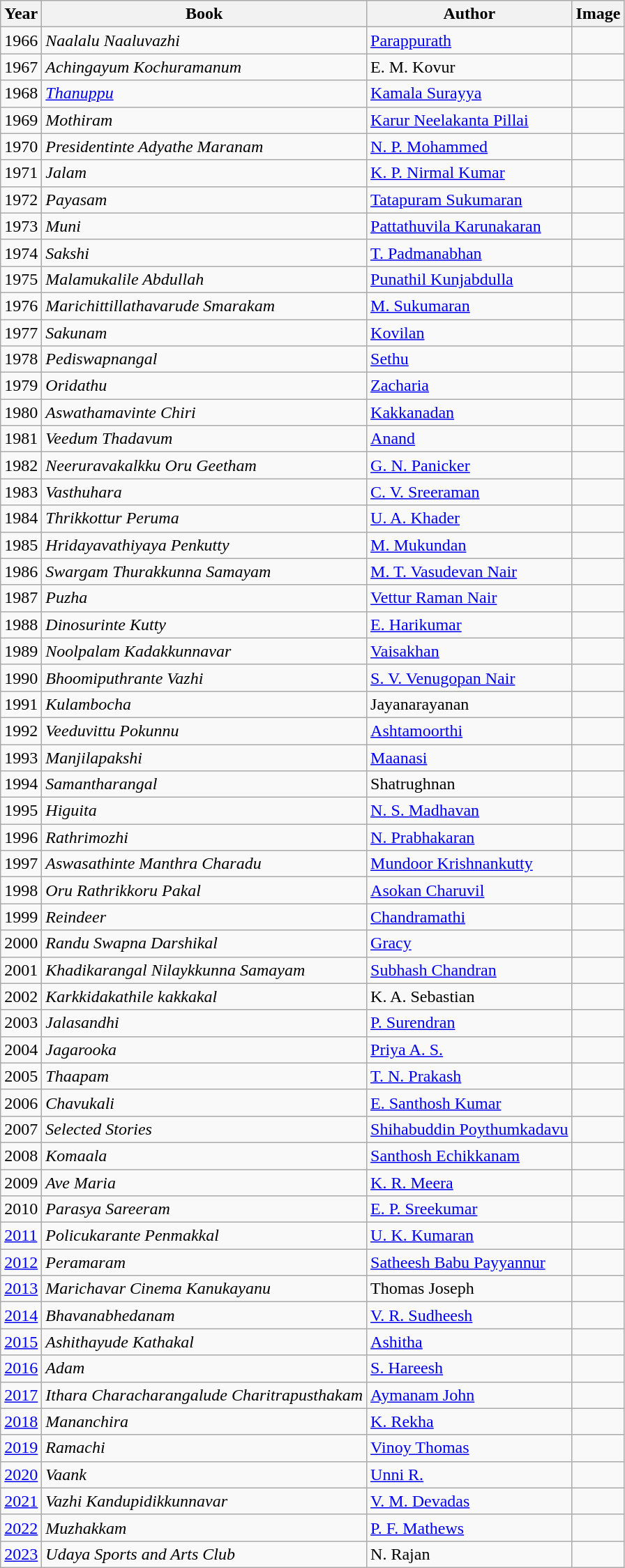<table class="wikitable" >
<tr>
<th>Year</th>
<th>Book</th>
<th>Author</th>
<th>Image</th>
</tr>
<tr>
<td>1966</td>
<td><em>Naalalu Naaluvazhi</em></td>
<td><a href='#'>Parappurath</a></td>
<td></td>
</tr>
<tr>
<td>1967</td>
<td><em>Achingayum Kochuramanum</em></td>
<td>E. M. Kovur</td>
<td></td>
</tr>
<tr>
<td>1968</td>
<td><em><a href='#'>Thanuppu</a></em></td>
<td><a href='#'>Kamala Surayya</a></td>
<td></td>
</tr>
<tr>
<td>1969</td>
<td><em>Mothiram</em></td>
<td><a href='#'>Karur Neelakanta Pillai</a></td>
<td></td>
</tr>
<tr>
<td>1970</td>
<td><em>Presidentinte Adyathe Maranam</em></td>
<td><a href='#'>N. P. Mohammed</a></td>
<td></td>
</tr>
<tr>
<td>1971</td>
<td><em>Jalam</em></td>
<td><a href='#'>K. P. Nirmal Kumar</a></td>
<td></td>
</tr>
<tr>
<td>1972</td>
<td><em>Payasam</em></td>
<td><a href='#'>Tatapuram Sukumaran</a></td>
<td></td>
</tr>
<tr>
<td>1973</td>
<td><em>Muni</em></td>
<td><a href='#'>Pattathuvila Karunakaran</a></td>
<td></td>
</tr>
<tr>
<td>1974</td>
<td><em>Sakshi</em></td>
<td><a href='#'>T. Padmanabhan</a></td>
<td></td>
</tr>
<tr>
<td>1975</td>
<td><em>Malamukalile Abdullah</em></td>
<td><a href='#'>Punathil Kunjabdulla</a></td>
<td></td>
</tr>
<tr>
<td>1976</td>
<td><em>Marichittillathavarude Smarakam</em></td>
<td><a href='#'>M. Sukumaran</a></td>
<td></td>
</tr>
<tr>
<td>1977</td>
<td><em>Sakunam</em></td>
<td><a href='#'>Kovilan</a></td>
<td></td>
</tr>
<tr>
<td>1978</td>
<td><em>Pediswapnangal</em></td>
<td><a href='#'>Sethu</a></td>
<td></td>
</tr>
<tr>
<td>1979</td>
<td><em>Oridathu</em></td>
<td><a href='#'>Zacharia</a></td>
<td></td>
</tr>
<tr>
<td>1980</td>
<td><em>Aswathamavinte Chiri</em></td>
<td><a href='#'>Kakkanadan</a></td>
<td></td>
</tr>
<tr>
<td>1981</td>
<td><em>Veedum Thadavum</em></td>
<td><a href='#'>Anand</a></td>
<td></td>
</tr>
<tr>
<td>1982</td>
<td><em>Neeruravakalkku Oru Geetham</em></td>
<td><a href='#'>G. N. Panicker</a></td>
<td></td>
</tr>
<tr>
<td>1983</td>
<td><em>Vasthuhara</em></td>
<td><a href='#'>C. V. Sreeraman</a></td>
<td></td>
</tr>
<tr>
<td>1984</td>
<td><em>Thrikkottur Peruma</em></td>
<td><a href='#'>U. A. Khader</a></td>
<td></td>
</tr>
<tr>
<td>1985</td>
<td><em>Hridayavathiyaya Penkutty</em></td>
<td><a href='#'>M. Mukundan</a></td>
<td></td>
</tr>
<tr>
<td>1986</td>
<td><em>Swargam Thurakkunna Samayam</em></td>
<td><a href='#'>M. T. Vasudevan Nair</a></td>
<td></td>
</tr>
<tr>
<td>1987</td>
<td><em>Puzha</em></td>
<td><a href='#'>Vettur Raman Nair</a></td>
<td></td>
</tr>
<tr>
<td>1988</td>
<td><em>Dinosurinte Kutty</em></td>
<td><a href='#'>E. Harikumar</a></td>
<td></td>
</tr>
<tr>
<td>1989</td>
<td><em>Noolpalam Kadakkunnavar</em></td>
<td><a href='#'>Vaisakhan</a></td>
<td></td>
</tr>
<tr>
<td>1990</td>
<td><em>Bhoomiputhrante Vazhi</em></td>
<td><a href='#'>S. V. Venugopan Nair</a></td>
<td></td>
</tr>
<tr>
<td>1991</td>
<td><em>Kulambocha</em></td>
<td>Jayanarayanan</td>
<td></td>
</tr>
<tr>
<td>1992</td>
<td><em>Veeduvittu Pokunnu</em></td>
<td><a href='#'>Ashtamoorthi</a></td>
<td></td>
</tr>
<tr>
<td>1993</td>
<td><em>Manjilapakshi</em></td>
<td><a href='#'>Maanasi</a></td>
<td></td>
</tr>
<tr>
<td>1994</td>
<td><em>Samantharangal</em></td>
<td>Shatrughnan</td>
<td></td>
</tr>
<tr>
<td>1995</td>
<td><em>Higuita</em></td>
<td><a href='#'>N. S. Madhavan</a></td>
<td></td>
</tr>
<tr>
<td>1996</td>
<td><em>Rathrimozhi</em></td>
<td><a href='#'>N. Prabhakaran</a></td>
<td></td>
</tr>
<tr>
<td>1997</td>
<td><em>Aswasathinte Manthra Charadu</em></td>
<td><a href='#'>Mundoor Krishnankutty</a></td>
<td></td>
</tr>
<tr>
<td>1998</td>
<td><em>Oru Rathrikkoru Pakal</em></td>
<td><a href='#'>Asokan Charuvil</a></td>
<td></td>
</tr>
<tr>
<td>1999</td>
<td><em>Reindeer</em></td>
<td><a href='#'>Chandramathi</a></td>
<td></td>
</tr>
<tr>
<td>2000</td>
<td><em>Randu Swapna Darshikal</em></td>
<td><a href='#'>Gracy</a></td>
<td></td>
</tr>
<tr>
<td>2001</td>
<td><em>Khadikarangal Nilaykkunna Samayam</em></td>
<td><a href='#'>Subhash Chandran</a></td>
<td></td>
</tr>
<tr>
<td>2002</td>
<td><em>Karkkidakathile kakkakal</em></td>
<td>K. A. Sebastian</td>
<td></td>
</tr>
<tr>
<td>2003</td>
<td><em>Jalasandhi</em></td>
<td><a href='#'>P. Surendran</a></td>
<td></td>
</tr>
<tr>
<td>2004</td>
<td><em>Jagarooka</em></td>
<td><a href='#'>Priya A. S.</a></td>
<td></td>
</tr>
<tr>
<td>2005</td>
<td><em>Thaapam</em></td>
<td><a href='#'>T. N. Prakash</a></td>
<td></td>
</tr>
<tr>
<td>2006</td>
<td><em>Chavukali</em></td>
<td><a href='#'>E. Santhosh Kumar</a></td>
<td></td>
</tr>
<tr>
<td>2007</td>
<td><em>Selected Stories</em></td>
<td><a href='#'>Shihabuddin Poythumkadavu</a></td>
<td></td>
</tr>
<tr>
<td>2008</td>
<td><em>Komaala</em></td>
<td><a href='#'>Santhosh Echikkanam</a></td>
<td></td>
</tr>
<tr>
<td>2009</td>
<td><em>Ave Maria</em></td>
<td><a href='#'>K. R. Meera</a></td>
<td></td>
</tr>
<tr>
<td>2010</td>
<td><em>Parasya Sareeram</em></td>
<td><a href='#'>E. P. Sreekumar</a></td>
<td></td>
</tr>
<tr>
<td><a href='#'>2011</a></td>
<td><em>Policukarante Penmakkal</em></td>
<td><a href='#'>U. K. Kumaran</a></td>
<td></td>
</tr>
<tr>
<td><a href='#'>2012</a></td>
<td><em>Peramaram</em></td>
<td><a href='#'>Satheesh Babu Payyannur</a></td>
<td></td>
</tr>
<tr>
<td><a href='#'>2013</a></td>
<td><em>Marichavar Cinema Kanukayanu</em></td>
<td>Thomas Joseph</td>
<td></td>
</tr>
<tr>
<td><a href='#'>2014</a></td>
<td><em>Bhavanabhedanam</em></td>
<td><a href='#'>V. R. Sudheesh</a></td>
<td></td>
</tr>
<tr>
<td><a href='#'>2015</a></td>
<td><em>Ashithayude Kathakal</em></td>
<td><a href='#'>Ashitha</a></td>
<td></td>
</tr>
<tr>
<td><a href='#'>2016</a></td>
<td><em>Adam</em></td>
<td><a href='#'>S. Hareesh</a></td>
<td></td>
</tr>
<tr>
<td><a href='#'>2017</a></td>
<td><em>Ithara Characharangalude Charitrapusthakam</em></td>
<td><a href='#'>Aymanam John</a></td>
<td></td>
</tr>
<tr>
<td><a href='#'>2018</a></td>
<td><em>Mananchira</em></td>
<td><a href='#'>K. Rekha</a></td>
<td></td>
</tr>
<tr>
<td><a href='#'>2019</a></td>
<td><em>Ramachi</em></td>
<td><a href='#'>Vinoy Thomas</a></td>
<td></td>
</tr>
<tr>
<td><a href='#'>2020</a></td>
<td><em>Vaank</em></td>
<td><a href='#'>Unni R.</a></td>
<td></td>
</tr>
<tr>
<td><a href='#'>2021</a></td>
<td><em>Vazhi Kandupidikkunnavar</em></td>
<td><a href='#'>V. M. Devadas</a></td>
<td></td>
</tr>
<tr>
<td><a href='#'>2022</a></td>
<td><em>Muzhakkam</em></td>
<td><a href='#'>P. F. Mathews</a></td>
<td></td>
</tr>
<tr>
<td><a href='#'>2023</a></td>
<td><em>Udaya Sports and Arts Club</em></td>
<td>N. Rajan</td>
<td></td>
</tr>
</table>
